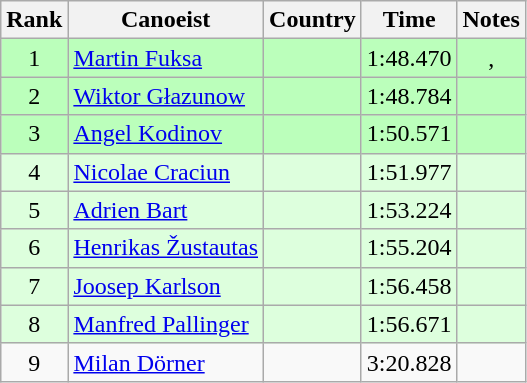<table class="wikitable" style="text-align:center">
<tr>
<th>Rank</th>
<th>Canoeist</th>
<th>Country</th>
<th>Time</th>
<th>Notes</th>
</tr>
<tr bgcolor=bbffbb>
<td>1</td>
<td align=left><a href='#'>Martin Fuksa</a></td>
<td align=left></td>
<td>1:48.470</td>
<td>, <strong></strong></td>
</tr>
<tr bgcolor=bbffbb>
<td>2</td>
<td align=left><a href='#'>Wiktor Głazunow</a></td>
<td align=left></td>
<td>1:48.784</td>
<td></td>
</tr>
<tr bgcolor=bbffbb>
<td>3</td>
<td align=left><a href='#'>Angel Kodinov</a></td>
<td align=left></td>
<td>1:50.571</td>
<td></td>
</tr>
<tr bgcolor=ddffdd>
<td>4</td>
<td align=left><a href='#'>Nicolae Craciun</a></td>
<td align=left></td>
<td>1:51.977</td>
<td></td>
</tr>
<tr bgcolor=ddffdd>
<td>5</td>
<td align=left><a href='#'>Adrien Bart</a></td>
<td align=left></td>
<td>1:53.224</td>
<td></td>
</tr>
<tr bgcolor=ddffdd>
<td>6</td>
<td align=left><a href='#'>Henrikas Žustautas</a></td>
<td align=left></td>
<td>1:55.204</td>
<td></td>
</tr>
<tr bgcolor=ddffdd>
<td>7</td>
<td align=left><a href='#'>Joosep Karlson</a></td>
<td align=left></td>
<td>1:56.458</td>
<td></td>
</tr>
<tr bgcolor=ddffdd>
<td>8</td>
<td align=left><a href='#'>Manfred Pallinger</a></td>
<td align=left></td>
<td>1:56.671</td>
<td></td>
</tr>
<tr>
<td>9</td>
<td align=left><a href='#'>Milan Dörner</a></td>
<td align=left></td>
<td>3:20.828</td>
<td></td>
</tr>
</table>
